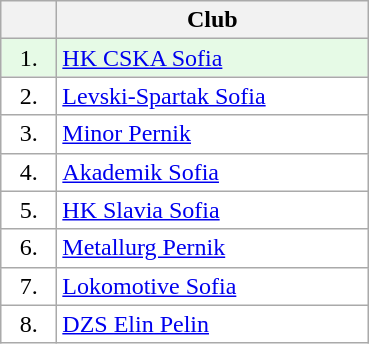<table class="wikitable">
<tr>
<th width="30"></th>
<th width="200">Club</th>
</tr>
<tr bgcolor="#e6fae6" align="center">
<td>1.</td>
<td align="left"><a href='#'>HK CSKA Sofia</a></td>
</tr>
<tr bgcolor="#FFFFFF" align="center">
<td>2.</td>
<td align="left"><a href='#'>Levski-Spartak Sofia</a></td>
</tr>
<tr bgcolor="#FFFFFF" align="center">
<td>3.</td>
<td align="left"><a href='#'>Minor Pernik</a></td>
</tr>
<tr bgcolor="#FFFFFF" align="center">
<td>4.</td>
<td align="left"><a href='#'>Akademik Sofia</a></td>
</tr>
<tr bgcolor="#FFFFFF" align="center">
<td>5.</td>
<td align="left"><a href='#'>HK Slavia Sofia</a></td>
</tr>
<tr bgcolor="#FFFFFF" align="center">
<td>6.</td>
<td align="left"><a href='#'>Metallurg Pernik</a></td>
</tr>
<tr bgcolor="#FFFFFF" align="center">
<td>7.</td>
<td align="left"><a href='#'>Lokomotive Sofia</a></td>
</tr>
<tr bgcolor="#FFFFFF" align="center">
<td>8.</td>
<td align="left"><a href='#'>DZS Elin Pelin</a></td>
</tr>
</table>
